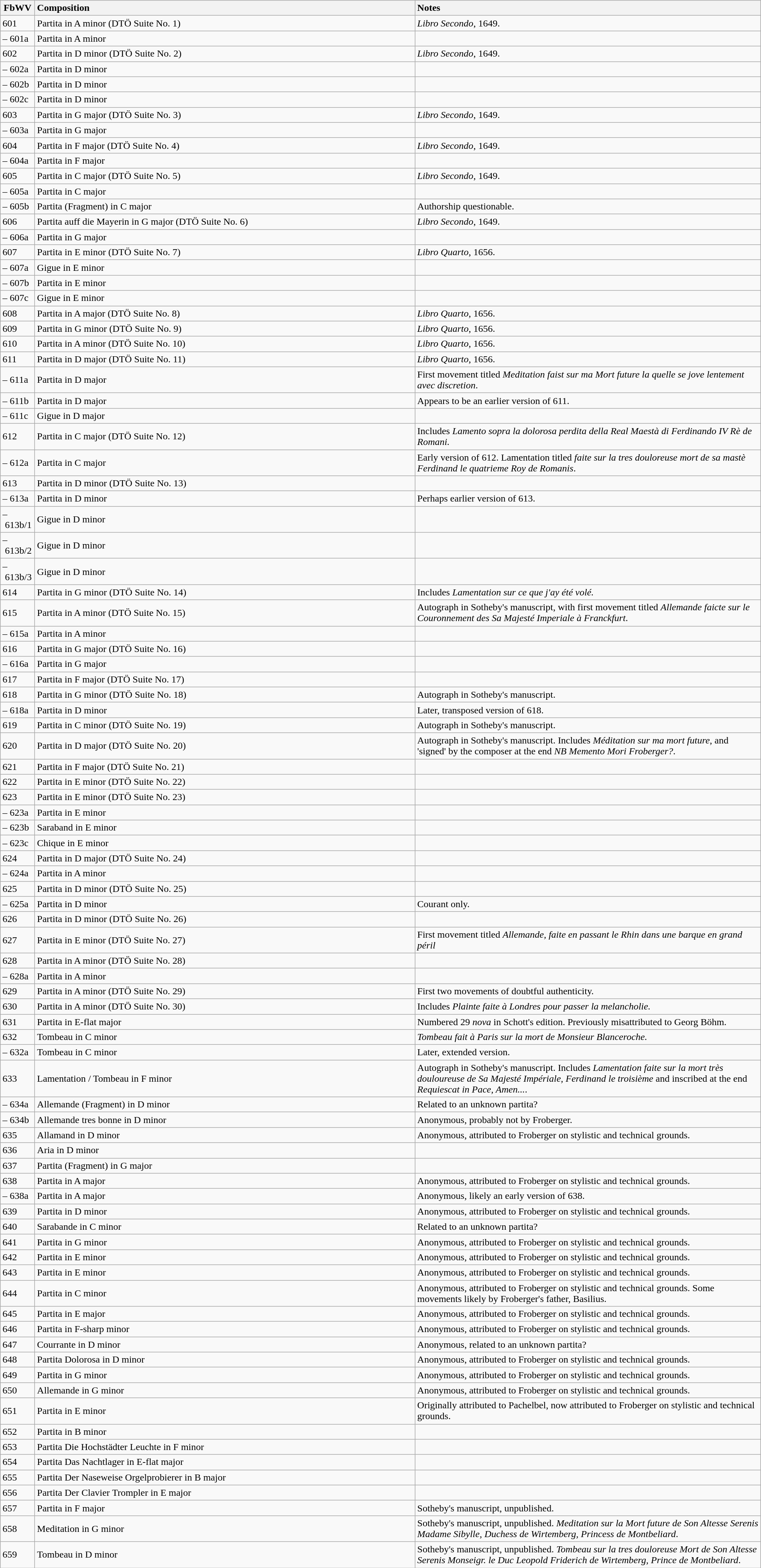<table class="wikitable" width="100%">
<tr>
<th width="50">FbWV</th>
<th style="text-align: left; width: 50%">Composition</th>
<th style="text-align: left;">Notes</th>
</tr>
<tr>
<td>601</td>
<td>Partita in A minor (DTÖ Suite No. 1)</td>
<td><em>Libro Secondo</em>, 1649.</td>
</tr>
<tr>
<td>– 601a</td>
<td>Partita in A minor</td>
<td></td>
</tr>
<tr>
<td>602</td>
<td>Partita in D minor (DTÖ Suite No. 2)</td>
<td><em>Libro Secondo</em>, 1649.</td>
</tr>
<tr>
<td>– 602a</td>
<td>Partita in D minor</td>
<td></td>
</tr>
<tr>
<td>– 602b</td>
<td>Partita in D minor</td>
<td></td>
</tr>
<tr>
<td>– 602c</td>
<td>Partita in D minor</td>
<td></td>
</tr>
<tr>
<td>603</td>
<td>Partita in G major (DTÖ Suite No. 3)</td>
<td><em>Libro Secondo</em>, 1649.</td>
</tr>
<tr>
<td>– 603a</td>
<td>Partita in G major</td>
<td></td>
</tr>
<tr>
<td>604</td>
<td>Partita in F major (DTÖ Suite No. 4)</td>
<td><em>Libro Secondo</em>, 1649.</td>
</tr>
<tr>
<td>– 604a</td>
<td>Partita in F major</td>
<td></td>
</tr>
<tr>
<td>605</td>
<td>Partita in C major (DTÖ Suite No. 5)</td>
<td><em>Libro Secondo</em>, 1649.</td>
</tr>
<tr>
<td>– 605a</td>
<td>Partita in C major</td>
<td></td>
</tr>
<tr>
<td>– 605b</td>
<td>Partita (Fragment) in C major</td>
<td>Authorship questionable.</td>
</tr>
<tr>
<td>606</td>
<td>Partita auff die Mayerin in G major (DTÖ Suite No. 6)</td>
<td><em>Libro Secondo</em>, 1649.</td>
</tr>
<tr>
<td>– 606a</td>
<td>Partita in G major</td>
<td></td>
</tr>
<tr>
<td>607</td>
<td>Partita in E minor (DTÖ Suite No. 7)</td>
<td><em>Libro Quarto</em>, 1656.</td>
</tr>
<tr>
<td>– 607a</td>
<td>Gigue in E minor</td>
<td></td>
</tr>
<tr>
<td>– 607b</td>
<td>Partita in E minor</td>
<td></td>
</tr>
<tr>
<td>– 607c</td>
<td>Gigue in E minor</td>
<td></td>
</tr>
<tr>
<td>608</td>
<td>Partita in A major (DTÖ Suite No. 8)</td>
<td><em>Libro Quarto</em>, 1656.</td>
</tr>
<tr>
<td>609</td>
<td>Partita in G minor (DTÖ Suite No. 9)</td>
<td><em>Libro Quarto</em>, 1656.</td>
</tr>
<tr>
<td>610</td>
<td>Partita in A minor (DTÖ Suite No. 10)</td>
<td><em>Libro Quarto</em>, 1656.</td>
</tr>
<tr>
<td>611</td>
<td>Partita in D major (DTÖ Suite No. 11)</td>
<td><em>Libro Quarto</em>, 1656.</td>
</tr>
<tr>
<td>– 611a</td>
<td>Partita in D major</td>
<td>First movement titled <em>Meditation faist sur ma Mort future la quelle se jove lentement avec discretion</em>.</td>
</tr>
<tr>
<td>– 611b</td>
<td>Partita in D major</td>
<td>Appears to be an earlier version of 611.</td>
</tr>
<tr>
<td>– 611c</td>
<td>Gigue in D major</td>
<td></td>
</tr>
<tr>
<td>612</td>
<td>Partita in C major (DTÖ Suite No. 12)</td>
<td>Includes <em>Lamento sopra la dolorosa perdita della Real Maestà di Ferdinando IV Rè de Romani.</em></td>
</tr>
<tr>
<td>– 612a</td>
<td>Partita in C major</td>
<td>Early version of 612. Lamentation titled <em>faite sur la tres douloreuse mort de sa mastè Ferdinand le quatrieme Roy de Romanis</em>.</td>
</tr>
<tr>
<td>613</td>
<td>Partita in D minor (DTÖ Suite No. 13)</td>
<td></td>
</tr>
<tr>
<td>– 613a</td>
<td>Partita in D minor</td>
<td>Perhaps earlier version of 613.</td>
</tr>
<tr>
<td>– 613b/1</td>
<td>Gigue in D minor</td>
<td></td>
</tr>
<tr>
<td>– 613b/2</td>
<td>Gigue in D minor</td>
<td></td>
</tr>
<tr>
<td>– 613b/3</td>
<td>Gigue in D minor</td>
<td></td>
</tr>
<tr>
<td>614</td>
<td>Partita in G minor (DTÖ Suite No. 14)</td>
<td>Includes <em>Lamentation sur ce que j'ay été volé.</em></td>
</tr>
<tr>
<td>615</td>
<td>Partita in A minor (DTÖ Suite No. 15)</td>
<td>Autograph in Sotheby's manuscript, with first movement titled <em>Allemande faicte sur le Couronnement des Sa Majesté Imperiale à Franckfurt</em>.</td>
</tr>
<tr>
<td>– 615a</td>
<td>Partita in A minor</td>
<td></td>
</tr>
<tr>
<td>616</td>
<td>Partita in G major (DTÖ Suite No. 16)</td>
<td></td>
</tr>
<tr>
<td>– 616a</td>
<td>Partita in G major</td>
<td></td>
</tr>
<tr>
<td>617</td>
<td>Partita in F major (DTÖ Suite No. 17)</td>
<td></td>
</tr>
<tr>
<td>618</td>
<td>Partita in G minor (DTÖ Suite No. 18)</td>
<td>Autograph in Sotheby's manuscript.</td>
</tr>
<tr>
<td>– 618a</td>
<td>Partita in D minor</td>
<td>Later, transposed version of 618.</td>
</tr>
<tr>
<td>619</td>
<td>Partita in C minor (DTÖ Suite No. 19)</td>
<td>Autograph in Sotheby's manuscript.</td>
</tr>
<tr>
<td>620</td>
<td>Partita in D major (DTÖ Suite No. 20)</td>
<td>Autograph in Sotheby's manuscript. Includes <em>Méditation sur ma mort future</em>, and 'signed' by the composer at the end <em>NB Memento Mori Froberger?</em>.</td>
</tr>
<tr>
<td>621</td>
<td>Partita in F major (DTÖ Suite No. 21)</td>
<td></td>
</tr>
<tr>
<td>622</td>
<td>Partita in E minor (DTÖ Suite No. 22)</td>
<td></td>
</tr>
<tr>
<td>623</td>
<td>Partita in E minor (DTÖ Suite No. 23)</td>
<td></td>
</tr>
<tr>
<td>– 623a</td>
<td>Partita in E minor</td>
<td></td>
</tr>
<tr>
<td>– 623b</td>
<td>Saraband in E minor</td>
<td></td>
</tr>
<tr>
<td>– 623c</td>
<td>Chique in E minor</td>
<td></td>
</tr>
<tr>
<td>624</td>
<td>Partita in D major (DTÖ Suite No. 24)</td>
<td></td>
</tr>
<tr>
<td>– 624a</td>
<td>Partita in A minor</td>
<td></td>
</tr>
<tr>
<td>625</td>
<td>Partita in D minor (DTÖ Suite No. 25)</td>
<td></td>
</tr>
<tr>
<td>– 625a</td>
<td>Partita in D minor</td>
<td>Courant only.</td>
</tr>
<tr>
<td>626</td>
<td>Partita in D minor (DTÖ Suite No. 26)</td>
<td></td>
</tr>
<tr>
<td>627</td>
<td>Partita in E minor (DTÖ Suite No. 27)</td>
<td>First movement titled <em>Allemande, faite en passant le Rhin dans une barque en grand péril</em></td>
</tr>
<tr>
<td>628</td>
<td>Partita in A minor (DTÖ Suite No. 28)</td>
<td></td>
</tr>
<tr>
<td>– 628a</td>
<td>Partita in A minor</td>
<td></td>
</tr>
<tr>
<td>629</td>
<td>Partita in A minor (DTÖ Suite No. 29)</td>
<td>First two movements of doubtful authenticity.</td>
</tr>
<tr>
<td>630</td>
<td>Partita in A minor (DTÖ Suite No. 30)</td>
<td>Includes <em>Plainte faite à Londres pour passer la melancholie.</em></td>
</tr>
<tr>
<td>631</td>
<td>Partita in E-flat major</td>
<td>Numbered 29 <em>nova</em> in Schott's edition. Previously misattributed to Georg Böhm.</td>
</tr>
<tr>
<td>632</td>
<td>Tombeau in C minor</td>
<td><em>Tombeau fait à Paris sur la mort de Monsieur Blanceroche.</em></td>
</tr>
<tr>
<td>– 632a</td>
<td>Tombeau in C minor</td>
<td>Later, extended version.</td>
</tr>
<tr>
<td>633</td>
<td>Lamentation / Tombeau in F minor</td>
<td>Autograph in Sotheby's manuscript. Includes <em>Lamentation faite sur la mort très douloureuse de Sa Majesté Impériale, Ferdinand le troisième</em> and inscribed at the end <em>Requiescat in Pace, Amen...</em>.</td>
</tr>
<tr>
<td>– 634a</td>
<td>Allemande (Fragment) in D minor</td>
<td>Related to an unknown partita?</td>
</tr>
<tr>
<td>– 634b</td>
<td>Allemande tres bonne in D minor</td>
<td>Anonymous, probably not by Froberger.</td>
</tr>
<tr>
<td>635</td>
<td>Allamand in D minor</td>
<td>Anonymous, attributed to Froberger on stylistic and technical grounds.</td>
</tr>
<tr>
<td>636</td>
<td>Aria in D minor</td>
<td></td>
</tr>
<tr>
<td>637</td>
<td>Partita (Fragment) in G major</td>
<td></td>
</tr>
<tr>
<td>638</td>
<td>Partita in A major</td>
<td>Anonymous, attributed to Froberger on stylistic and technical grounds.</td>
</tr>
<tr>
<td>– 638a</td>
<td>Partita in A major</td>
<td>Anonymous, likely an early version of 638.</td>
</tr>
<tr>
<td>639</td>
<td>Partita in D minor</td>
<td>Anonymous, attributed to Froberger on stylistic and technical grounds.</td>
</tr>
<tr>
<td>640</td>
<td>Sarabande in C minor</td>
<td>Related to an unknown partita?</td>
</tr>
<tr>
<td>641</td>
<td>Partita in G minor</td>
<td>Anonymous, attributed to Froberger on stylistic and technical grounds.</td>
</tr>
<tr>
<td>642</td>
<td>Partita in E minor</td>
<td>Anonymous, attributed to Froberger on stylistic and technical grounds.</td>
</tr>
<tr>
<td>643</td>
<td>Partita in E minor</td>
<td>Anonymous, attributed to Froberger on stylistic and technical grounds.</td>
</tr>
<tr>
<td>644</td>
<td>Partita in C minor</td>
<td>Anonymous, attributed to Froberger on stylistic and technical grounds. Some movements likely by Froberger's father, Basilius.</td>
</tr>
<tr>
<td>645</td>
<td>Partita in E major</td>
<td>Anonymous, attributed to Froberger on stylistic and technical grounds.</td>
</tr>
<tr>
<td>646</td>
<td>Partita in F-sharp minor</td>
<td>Anonymous, attributed to Froberger on stylistic and technical grounds.</td>
</tr>
<tr>
<td>647</td>
<td>Courrante in D minor</td>
<td>Anonymous, related to an unknown partita?</td>
</tr>
<tr>
<td>648</td>
<td>Partita Dolorosa in D minor</td>
<td>Anonymous, attributed to Froberger on stylistic and technical grounds.</td>
</tr>
<tr>
<td>649</td>
<td>Partita in G minor</td>
<td>Anonymous, attributed to Froberger on stylistic and technical grounds.</td>
</tr>
<tr>
<td>650</td>
<td>Allemande in G minor</td>
<td>Anonymous, attributed to Froberger on stylistic and technical grounds.</td>
</tr>
<tr>
<td>651</td>
<td>Partita in E minor</td>
<td>Originally attributed to Pachelbel, now attributed to Froberger on stylistic and technical grounds.</td>
</tr>
<tr>
<td>652</td>
<td>Partita in B minor</td>
<td></td>
</tr>
<tr>
<td>653</td>
<td>Partita Die Hochstädter Leuchte in F minor</td>
<td></td>
</tr>
<tr>
<td>654</td>
<td>Partita Das Nachtlager in E-flat major</td>
<td></td>
</tr>
<tr>
<td>655</td>
<td>Partita Der Naseweise Orgelprobierer in B major</td>
<td></td>
</tr>
<tr>
<td>656</td>
<td>Partita Der Clavier Trompler in E major</td>
<td></td>
</tr>
<tr>
<td>657</td>
<td>Partita in F major</td>
<td>Sotheby's manuscript, unpublished.</td>
</tr>
<tr>
<td>658</td>
<td>Meditation in G minor</td>
<td>Sotheby's manuscript, unpublished. <em>Meditation sur la Mort future de Son Altesse Serenis Madame Sibylle, Duchess de Wirtemberg, Princess de Montbeliard</em>.</td>
</tr>
<tr>
<td>659</td>
<td>Tombeau in D minor</td>
<td>Sotheby's manuscript, unpublished. <em>Tombeau sur la tres douloreuse Mort de Son Altesse Serenis Monseigr. le Duc Leopold Friderich de Wirtemberg, Prince de Montbeliard</em>.</td>
</tr>
</table>
